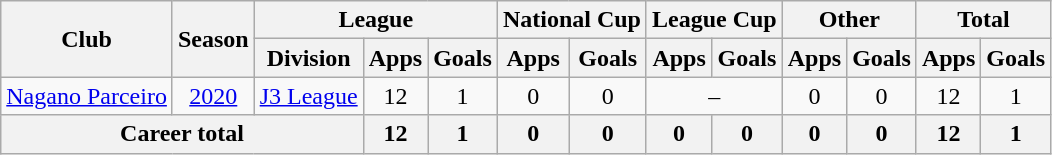<table class="wikitable" style="text-align: center">
<tr>
<th rowspan="2">Club</th>
<th rowspan="2">Season</th>
<th colspan="3">League</th>
<th colspan="2">National Cup</th>
<th colspan="2">League Cup</th>
<th colspan="2">Other</th>
<th colspan="2">Total</th>
</tr>
<tr>
<th>Division</th>
<th>Apps</th>
<th>Goals</th>
<th>Apps</th>
<th>Goals</th>
<th>Apps</th>
<th>Goals</th>
<th>Apps</th>
<th>Goals</th>
<th>Apps</th>
<th>Goals</th>
</tr>
<tr>
<td><a href='#'>Nagano Parceiro</a></td>
<td><a href='#'>2020</a></td>
<td><a href='#'>J3 League</a></td>
<td>12</td>
<td>1</td>
<td>0</td>
<td>0</td>
<td colspan="2">–</td>
<td>0</td>
<td>0</td>
<td>12</td>
<td>1</td>
</tr>
<tr>
<th colspan=3>Career total</th>
<th>12</th>
<th>1</th>
<th>0</th>
<th>0</th>
<th>0</th>
<th>0</th>
<th>0</th>
<th>0</th>
<th>12</th>
<th>1</th>
</tr>
</table>
